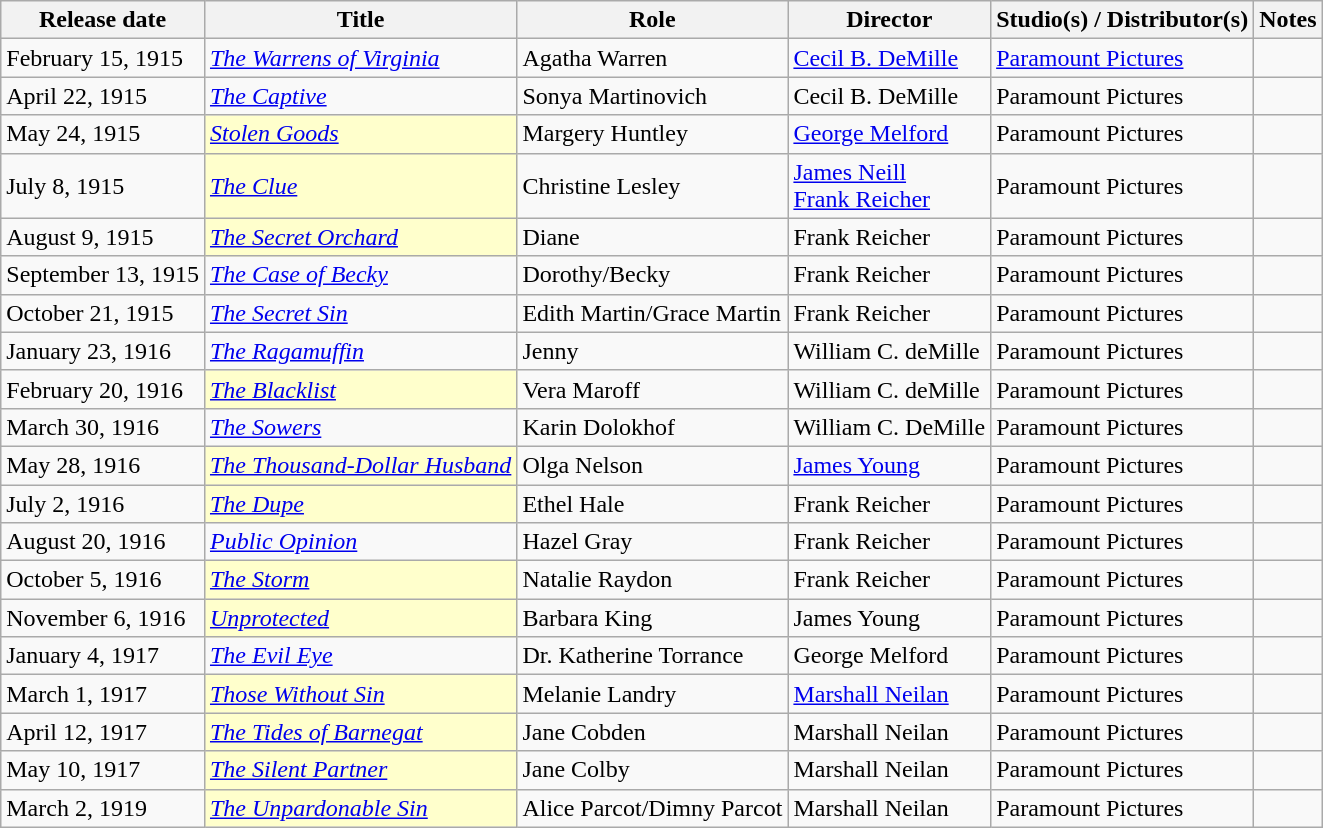<table class="wikitable plainrowheaders sortable">
<tr>
<th scope="col">Release date</th>
<th scope="col">Title</th>
<th scope="col">Role</th>
<th scope="col">Director</th>
<th scope="col">Studio(s) / Distributor(s)</th>
<th scope="col" class="unsortable">Notes</th>
</tr>
<tr>
<td>February 15, 1915</td>
<td><em><a href='#'>The Warrens of Virginia</a></em></td>
<td>Agatha Warren</td>
<td><a href='#'>Cecil B. DeMille</a></td>
<td><a href='#'>Paramount Pictures</a></td>
<td></td>
</tr>
<tr>
<td>April 22, 1915</td>
<td><em><a href='#'>The Captive</a></em></td>
<td>Sonya Martinovich</td>
<td>Cecil B. DeMille</td>
<td>Paramount Pictures</td>
<td></td>
</tr>
<tr>
<td>May 24, 1915</td>
<td style="background:#ffc;"><em><a href='#'>Stolen Goods</a></em> </td>
<td>Margery Huntley</td>
<td><a href='#'>George Melford</a></td>
<td>Paramount Pictures</td>
<td></td>
</tr>
<tr>
<td>July 8, 1915</td>
<td style="background:#ffc;"><em><a href='#'>The Clue</a></em> </td>
<td>Christine Lesley</td>
<td><a href='#'> James Neill</a><br><a href='#'>Frank Reicher</a></td>
<td>Paramount Pictures</td>
<td></td>
</tr>
<tr>
<td>August 9, 1915</td>
<td style="background:#ffc;"><em><a href='#'>The Secret Orchard</a></em> </td>
<td>Diane</td>
<td>Frank Reicher</td>
<td>Paramount Pictures</td>
<td></td>
</tr>
<tr>
<td>September 13, 1915</td>
<td><em><a href='#'>The Case of Becky</a></em></td>
<td>Dorothy/Becky</td>
<td>Frank Reicher</td>
<td>Paramount Pictures</td>
<td></td>
</tr>
<tr>
<td>October 21, 1915</td>
<td><em><a href='#'>The Secret Sin</a></em></td>
<td>Edith Martin/Grace Martin</td>
<td>Frank Reicher</td>
<td>Paramount Pictures</td>
<td></td>
</tr>
<tr>
<td>January 23, 1916</td>
<td><em><a href='#'>The Ragamuffin</a></em></td>
<td>Jenny</td>
<td>William C. deMille</td>
<td>Paramount Pictures</td>
<td></td>
</tr>
<tr>
<td>February 20, 1916</td>
<td style="background:#ffc;"><em><a href='#'>The Blacklist</a></em> </td>
<td>Vera Maroff</td>
<td>William C. deMille</td>
<td>Paramount Pictures</td>
<td></td>
</tr>
<tr>
<td>March 30, 1916</td>
<td><em><a href='#'>The Sowers</a></em></td>
<td>Karin Dolokhof</td>
<td>William C. DeMille</td>
<td>Paramount Pictures</td>
<td></td>
</tr>
<tr>
<td>May 28, 1916</td>
<td style="background:#ffc;"><em><a href='#'>The Thousand-Dollar Husband</a></em> </td>
<td>Olga Nelson</td>
<td><a href='#'> James Young</a></td>
<td>Paramount Pictures</td>
<td></td>
</tr>
<tr>
<td>July 2, 1916</td>
<td style="background:#ffc;"><em><a href='#'>The Dupe</a></em> </td>
<td>Ethel Hale</td>
<td>Frank Reicher</td>
<td>Paramount Pictures</td>
<td></td>
</tr>
<tr>
<td>August 20, 1916</td>
<td><em><a href='#'> Public Opinion</a></em></td>
<td>Hazel Gray</td>
<td>Frank Reicher</td>
<td>Paramount Pictures</td>
<td></td>
</tr>
<tr>
<td>October 5, 1916</td>
<td style="background:#ffc;"><em><a href='#'>The Storm</a></em> </td>
<td>Natalie Raydon</td>
<td>Frank Reicher</td>
<td>Paramount Pictures</td>
<td></td>
</tr>
<tr>
<td>November 6, 1916</td>
<td style="background:#ffc;"><em><a href='#'>Unprotected</a></em> </td>
<td>Barbara King</td>
<td>James Young</td>
<td>Paramount Pictures</td>
<td></td>
</tr>
<tr>
<td>January 4, 1917</td>
<td><em><a href='#'>The Evil Eye</a></em></td>
<td>Dr. Katherine Torrance</td>
<td>George Melford</td>
<td>Paramount Pictures</td>
<td></td>
</tr>
<tr>
<td>March 1, 1917</td>
<td style="background:#ffc;"><em><a href='#'>Those Without Sin</a></em> </td>
<td>Melanie Landry</td>
<td><a href='#'>Marshall Neilan</a></td>
<td>Paramount Pictures</td>
<td></td>
</tr>
<tr>
<td>April 12, 1917</td>
<td style="background:#ffc;"><em><a href='#'>The Tides of Barnegat</a></em> </td>
<td>Jane Cobden</td>
<td>Marshall Neilan</td>
<td>Paramount Pictures</td>
<td></td>
</tr>
<tr>
<td>May 10, 1917</td>
<td style="background:#ffc;"><em><a href='#'>The Silent Partner</a></em> </td>
<td>Jane Colby</td>
<td>Marshall Neilan</td>
<td>Paramount Pictures</td>
<td></td>
</tr>
<tr>
<td>March 2, 1919</td>
<td style="background:#ffc;"><em><a href='#'>The Unpardonable Sin</a></em> </td>
<td>Alice Parcot/Dimny Parcot</td>
<td>Marshall Neilan</td>
<td>Paramount Pictures</td>
<td></td>
</tr>
</table>
